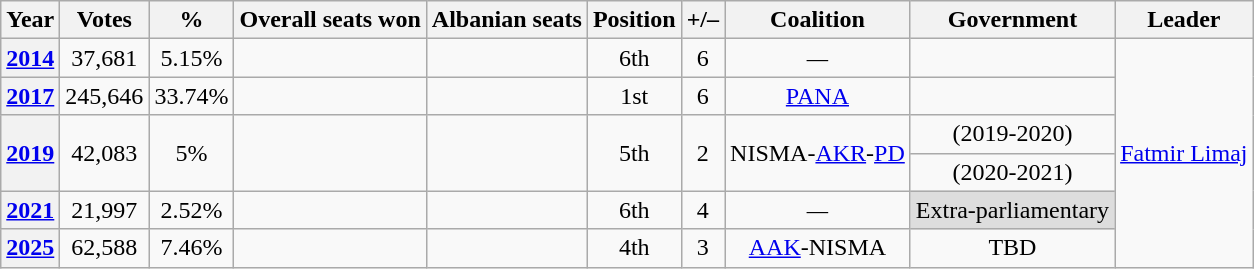<table class=wikitable style=text-align:center>
<tr>
<th>Year</th>
<th>Votes</th>
<th>%</th>
<th>Overall seats won</th>
<th>Albanian seats</th>
<th>Position</th>
<th>+/–</th>
<th>Coalition</th>
<th>Government</th>
<th>Leader</th>
</tr>
<tr>
<th><a href='#'>2014</a></th>
<td>37,681</td>
<td>5.15%</td>
<td></td>
<td></td>
<td> 6th</td>
<td> 6</td>
<td><em>—</em></td>
<td></td>
<td rowspan="6"><a href='#'>Fatmir Limaj</a></td>
</tr>
<tr>
<th><a href='#'>2017</a></th>
<td>245,646</td>
<td>33.74%</td>
<td></td>
<td></td>
<td> 1st</td>
<td> 6</td>
<td><a href='#'>PANA</a></td>
<td></td>
</tr>
<tr>
<th rowspan="2"><a href='#'>2019</a></th>
<td rowspan="2">42,083</td>
<td rowspan="2">5%</td>
<td rowspan="2"></td>
<td rowspan="2"></td>
<td rowspan="2"> 5th</td>
<td rowspan="2"> 2</td>
<td rowspan="2">NISMA-<a href='#'>AKR</a>-<a href='#'>PD</a></td>
<td>(2019-2020)</td>
</tr>
<tr>
<td>(2020-2021)</td>
</tr>
<tr>
<th><a href='#'>2021</a></th>
<td>21,997</td>
<td>2.52%</td>
<td></td>
<td></td>
<td> 6th</td>
<td> 4</td>
<td><em>—</em></td>
<td style="background:#ddd;">Extra-parliamentary</td>
</tr>
<tr>
<th><a href='#'>2025</a></th>
<td>62,588</td>
<td>7.46%</td>
<td></td>
<td></td>
<td> 4th</td>
<td> 3</td>
<td><a href='#'>AAK</a>-NISMA</td>
<td>TBD</td>
</tr>
</table>
